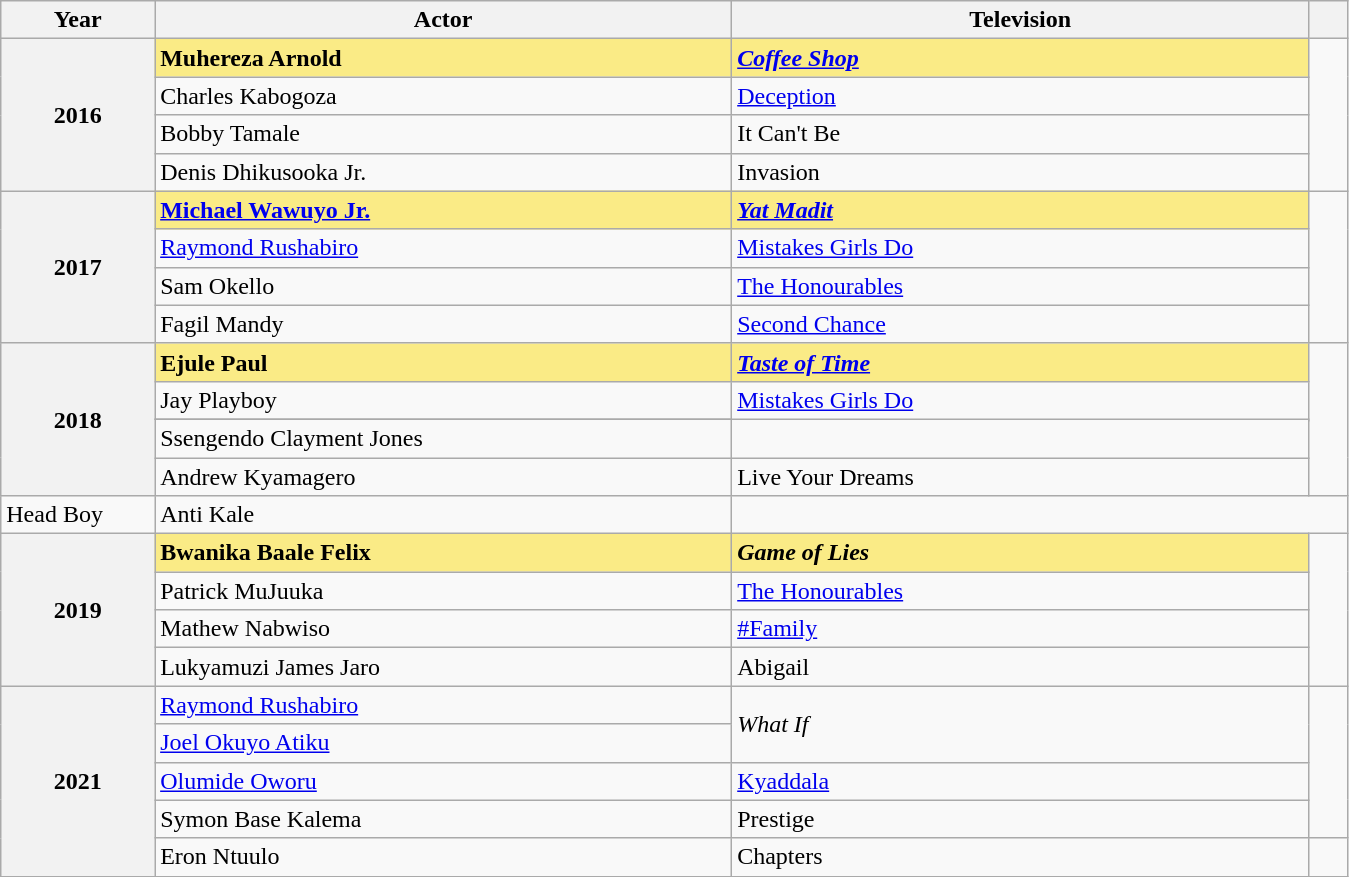<table class="wikitable sortable">
<tr>
<th scope="col" style="width:8%;">Year</th>
<th scope="col" style="width:30%;">Actor</th>
<th scope="col" style="width:30%;">Television</th>
<th scope="col" style="width:2%;" class="unsortable"></th>
</tr>
<tr>
<th scope="row" rowspan=4 style="text-align:center;">2016 <br></th>
<td style="background:#FAEB86;"><strong>Muhereza Arnold</strong></td>
<td style="background:#FAEB86;"><strong><em><a href='#'>Coffee Shop</a></em></strong></td>
<td rowspan="4"></td>
</tr>
<tr>
<td>Charles Kabogoza</td>
<td><a href='#'>Deception</a></td>
</tr>
<tr>
<td>Bobby Tamale</td>
<td>It Can't Be</td>
</tr>
<tr>
<td>Denis Dhikusooka Jr.</td>
<td>Invasion</td>
</tr>
<tr>
<th scope="row" rowspan=4 style="text-align:center;">2017 <br></th>
<td style="background:#FAEB86;"><strong><a href='#'>Michael Wawuyo Jr.</a></strong></td>
<td style="background:#FAEB86;"><strong><em><a href='#'>Yat Madit</a></em></strong></td>
<td rowspan="4"></td>
</tr>
<tr>
<td><a href='#'>Raymond Rushabiro</a></td>
<td><a href='#'>Mistakes Girls Do</a></td>
</tr>
<tr>
<td>Sam Okello</td>
<td><a href='#'>The Honourables</a></td>
</tr>
<tr>
<td>Fagil Mandy</td>
<td><a href='#'>Second Chance</a></td>
</tr>
<tr>
<th scope="row" rowspan=5 style="text-align:center;">2018 <br></th>
<td style="background:#FAEB86;"><strong>Ejule Paul</strong></td>
<td style="background:#FAEB86;"><strong><em><a href='#'>Taste of Time</a></em></strong></td>
<td rowspan="5"></td>
</tr>
<tr>
<td>Jay Playboy</td>
<td rowspan="2"><a href='#'>Mistakes Girls Do</a></td>
</tr>
<tr>
</tr>
<tr>
<td>Ssengendo Clayment Jones</td>
</tr>
<tr>
<td>Andrew Kyamagero</td>
<td>Live Your Dreams</td>
</tr>
<tr>
<td>Head Boy</td>
<td>Anti Kale</td>
</tr>
<tr>
<th scope="row" rowspan=4 style="text-align:center;">2019 <br></th>
<td style="background:#FAEB86;"><strong>Bwanika Baale Felix</strong></td>
<td style="background:#FAEB86;"><strong><em>Game of Lies</em></strong></td>
<td rowspan="4"></td>
</tr>
<tr>
<td>Patrick MuJuuka</td>
<td><a href='#'>The Honourables</a></td>
</tr>
<tr>
<td>Mathew Nabwiso</td>
<td><a href='#'>#Family</a></td>
</tr>
<tr>
<td>Lukyamuzi James Jaro</td>
<td>Abigail</td>
</tr>
<tr>
<th scope="row" rowspan=5 style="text-align:center;">2021 <br></th>
<td><a href='#'>Raymond Rushabiro</a></td>
<td rowspan="2"><em>What If</em></td>
<td rowspan="4"></td>
</tr>
<tr>
<td><a href='#'>Joel Okuyo Atiku</a></td>
</tr>
<tr>
<td><a href='#'>Olumide Oworu</a></td>
<td><a href='#'>Kyaddala</a></td>
</tr>
<tr>
<td>Symon Base Kalema</td>
<td>Prestige</td>
</tr>
<tr>
<td>Eron Ntuulo</td>
<td>Chapters</td>
</tr>
<tr>
</tr>
</table>
